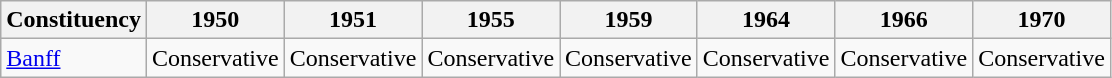<table class="wikitable">
<tr>
<th>Constituency</th>
<th>1950</th>
<th>1951</th>
<th>1955</th>
<th>1959</th>
<th>1964</th>
<th>1966</th>
<th>1970</th>
</tr>
<tr>
<td><a href='#'>Banff</a></td>
<td bgcolor=>Conservative</td>
<td bgcolor=>Conservative</td>
<td bgcolor=>Conservative</td>
<td bgcolor=>Conservative</td>
<td bgcolor=>Conservative</td>
<td bgcolor=>Conservative</td>
<td bgcolor=>Conservative</td>
</tr>
</table>
